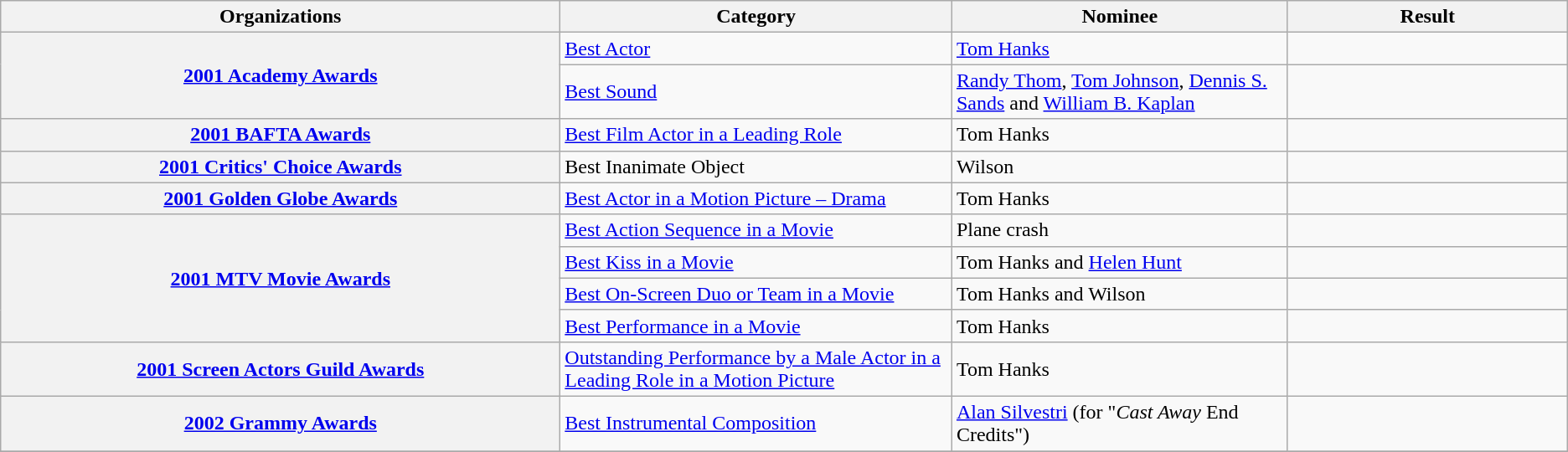<table class=wikitable style=font-size:100%>
<tr>
<th width=20%>Organizations</th>
<th width=14%>Category</th>
<th width=12%>Nominee</th>
<th width=10%>Result</th>
</tr>
<tr>
<th scope="row" rowspan="2"><a href='#'>2001 Academy Awards</a></th>
<td><a href='#'>Best Actor</a></td>
<td><a href='#'>Tom Hanks</a></td>
<td></td>
</tr>
<tr>
<td><a href='#'>Best Sound</a></td>
<td><a href='#'>Randy Thom</a>, <a href='#'>Tom Johnson</a>, <a href='#'>Dennis S. Sands</a> and <a href='#'>William B. Kaplan</a></td>
<td></td>
</tr>
<tr>
<th scope="row"><a href='#'>2001 BAFTA Awards</a></th>
<td><a href='#'>Best Film Actor in a Leading Role</a></td>
<td>Tom Hanks</td>
<td></td>
</tr>
<tr>
<th scope="row"><a href='#'>2001 Critics' Choice Awards</a></th>
<td>Best Inanimate Object</td>
<td>Wilson</td>
<td></td>
</tr>
<tr>
<th scope="row"><a href='#'>2001 Golden Globe Awards</a></th>
<td><a href='#'>Best Actor in a Motion Picture – Drama</a></td>
<td>Tom Hanks</td>
<td></td>
</tr>
<tr>
<th scope="row" rowspan="4"><a href='#'>2001 MTV Movie Awards</a></th>
<td><a href='#'>Best Action Sequence in a Movie</a></td>
<td>Plane crash</td>
<td></td>
</tr>
<tr>
<td><a href='#'>Best Kiss in a Movie</a></td>
<td>Tom Hanks and <a href='#'>Helen Hunt</a></td>
<td></td>
</tr>
<tr>
<td><a href='#'>Best On-Screen Duo or Team in a Movie</a></td>
<td>Tom Hanks and Wilson</td>
<td></td>
</tr>
<tr>
<td><a href='#'>Best Performance in a Movie</a></td>
<td>Tom Hanks</td>
<td></td>
</tr>
<tr>
<th scope="row"><a href='#'>2001 Screen Actors Guild Awards</a></th>
<td><a href='#'>Outstanding Performance by a Male Actor in a Leading Role in a Motion Picture</a></td>
<td>Tom Hanks</td>
<td></td>
</tr>
<tr>
<th scope="row"><a href='#'>2002 Grammy Awards</a></th>
<td><a href='#'>Best Instrumental Composition</a></td>
<td><a href='#'>Alan Silvestri</a> (for "<em>Cast Away</em> End Credits")</td>
<td></td>
</tr>
<tr>
</tr>
</table>
